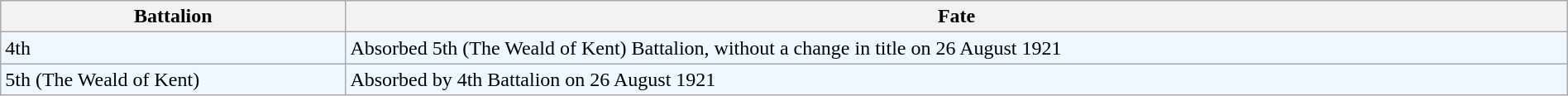<table class="wikitable" style="width:100%;">
<tr>
<th>Battalion</th>
<th>Fate</th>
</tr>
<tr style="background:#f0f8ff;">
<td>4th</td>
<td>Absorbed 5th (The Weald of Kent) Battalion, without a change in title on 26 August 1921</td>
</tr>
<tr style="background:#f0f8ff;">
<td>5th (The Weald of Kent)</td>
<td>Absorbed by 4th Battalion on 26 August 1921</td>
</tr>
</table>
